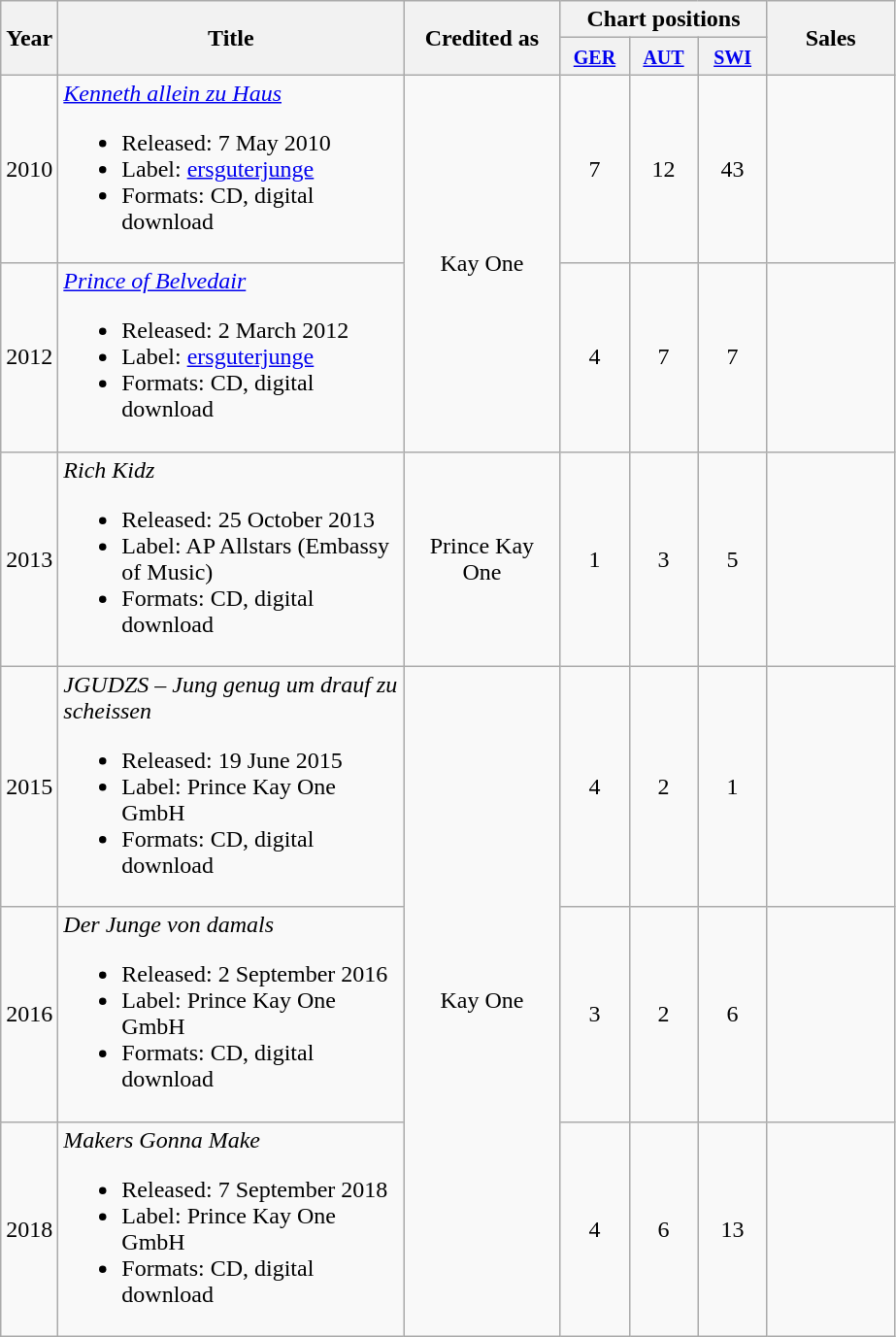<table class="wikitable">
<tr>
<th style="width:20px;" rowspan="2">Year</th>
<th style="width:230px;" rowspan="2">Title</th>
<th style="width:100px;" rowspan="2">Credited as</th>
<th colspan="3">Chart positions</th>
<th style="width:80px;" rowspan="2">Sales</th>
</tr>
<tr>
<th style="width:40px;"><small><a href='#'>GER</a></small></th>
<th style="width:40px;"><small><a href='#'>AUT</a></small></th>
<th style="width:40px;"><small><a href='#'>SWI</a></small></th>
</tr>
<tr>
<td>2010</td>
<td align="left"><em><a href='#'>Kenneth allein zu Haus</a></em><br><ul><li>Released: 7 May 2010</li><li>Label: <a href='#'>ersguterjunge</a></li><li>Formats: CD, digital download</li></ul></td>
<td style="text-align:center;" rowspan="2">Kay One</td>
<td style="text-align:center;">7</td>
<td style="text-align:center;">12</td>
<td style="text-align:center;">43</td>
<td style="text-align:center;"></td>
</tr>
<tr>
<td>2012</td>
<td align="left"><em><a href='#'>Prince of Belvedair</a></em><br><ul><li>Released: 2 March 2012</li><li>Label: <a href='#'>ersguterjunge</a></li><li>Formats: CD, digital download</li></ul></td>
<td style="text-align:center;">4</td>
<td style="text-align:center;">7</td>
<td style="text-align:center;">7</td>
<td style="text-align:center;"></td>
</tr>
<tr>
<td>2013</td>
<td align="left"><em>Rich Kidz</em><br><ul><li>Released: 25 October 2013</li><li>Label: AP Allstars (Embassy of Music)</li><li>Formats: CD, digital download</li></ul></td>
<td style="text-align:center;">Prince Kay One</td>
<td style="text-align:center;">1</td>
<td style="text-align:center;">3</td>
<td style="text-align:center;">5</td>
<td style="text-align:center;"></td>
</tr>
<tr>
<td>2015</td>
<td align="left"><em>JGUDZS – Jung genug um drauf zu scheissen</em><br><ul><li>Released: 19 June 2015</li><li>Label: Prince Kay One GmbH</li><li>Formats: CD, digital download</li></ul></td>
<td style="text-align:center;" rowspan="3">Kay One</td>
<td style="text-align:center;">4</td>
<td style="text-align:center;">2</td>
<td style="text-align:center;">1</td>
<td style="text-align:center;"></td>
</tr>
<tr>
<td>2016</td>
<td align="left"><em>Der Junge von damals</em><br><ul><li>Released: 2 September 2016</li><li>Label: Prince Kay One GmbH</li><li>Formats: CD, digital download</li></ul></td>
<td style="text-align:center;">3</td>
<td style="text-align:center;">2</td>
<td style="text-align:center;">6</td>
<td style="text-align:center;"></td>
</tr>
<tr>
<td>2018</td>
<td align="left"><em>Makers Gonna Make</em><br><ul><li>Released: 7 September 2018</li><li>Label: Prince Kay One GmbH</li><li>Formats: CD, digital download</li></ul></td>
<td style="text-align:center;">4</td>
<td style="text-align:center;">6<br></td>
<td style="text-align:center;">13</td>
<td style="text-align:center;"></td>
</tr>
</table>
